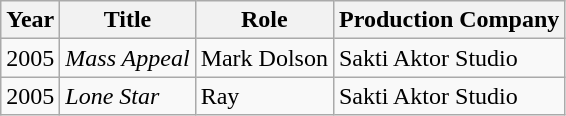<table class="wikitable sortable">
<tr>
<th>Year</th>
<th>Title</th>
<th>Role</th>
<th>Production Company</th>
</tr>
<tr>
<td>2005</td>
<td><em>Mass Appeal</em></td>
<td>Mark Dolson</td>
<td>Sakti Aktor Studio</td>
</tr>
<tr>
<td>2005</td>
<td><em>Lone Star</em></td>
<td>Ray</td>
<td>Sakti Aktor Studio</td>
</tr>
</table>
